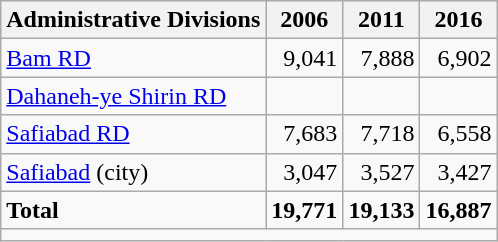<table class="wikitable">
<tr>
<th>Administrative Divisions</th>
<th>2006</th>
<th>2011</th>
<th>2016</th>
</tr>
<tr>
<td><a href='#'>Bam RD</a></td>
<td style="text-align: right;">9,041</td>
<td style="text-align: right;">7,888</td>
<td style="text-align: right;">6,902</td>
</tr>
<tr>
<td><a href='#'>Dahaneh-ye Shirin RD</a></td>
<td style="text-align: right;"></td>
<td style="text-align: right;"></td>
<td style="text-align: right;"></td>
</tr>
<tr>
<td><a href='#'>Safiabad RD</a></td>
<td style="text-align: right;">7,683</td>
<td style="text-align: right;">7,718</td>
<td style="text-align: right;">6,558</td>
</tr>
<tr>
<td><a href='#'>Safiabad</a> (city)</td>
<td style="text-align: right;">3,047</td>
<td style="text-align: right;">3,527</td>
<td style="text-align: right;">3,427</td>
</tr>
<tr>
<td><strong>Total</strong></td>
<td style="text-align: right;"><strong>19,771</strong></td>
<td style="text-align: right;"><strong>19,133</strong></td>
<td style="text-align: right;"><strong>16,887</strong></td>
</tr>
<tr>
<td colspan=4></td>
</tr>
</table>
